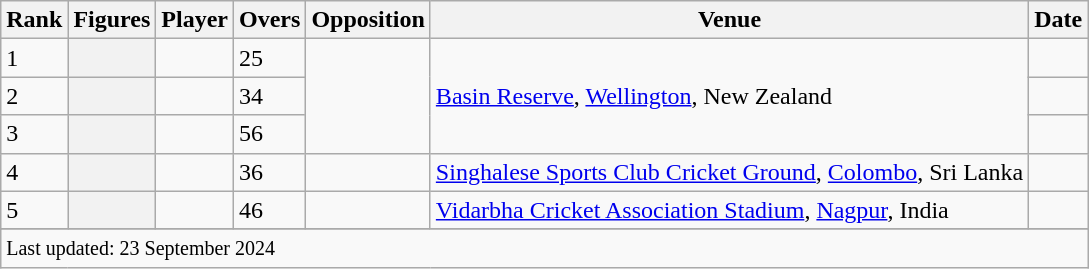<table class="wikitable plainrowheaders sortable">
<tr>
<th scope=col>Rank</th>
<th scope=col>Figures</th>
<th scope=col>Player</th>
<th scope=col>Overs</th>
<th scope=col>Opposition</th>
<th scope=col>Venue</th>
<th scope=col>Date</th>
</tr>
<tr>
<td>1</td>
<th></th>
<td></td>
<td>25</td>
<td rowspan=3></td>
<td rowspan=3><a href='#'>Basin Reserve</a>, <a href='#'>Wellington</a>, New Zealand</td>
<td></td>
</tr>
<tr>
<td>2</td>
<th></th>
<td></td>
<td>34</td>
<td></td>
</tr>
<tr>
<td>3</td>
<th></th>
<td></td>
<td>56</td>
<td></td>
</tr>
<tr>
<td>4</td>
<th></th>
<td></td>
<td>36</td>
<td></td>
<td><a href='#'>Singhalese Sports Club Cricket Ground</a>, <a href='#'>Colombo</a>, Sri Lanka</td>
<td></td>
</tr>
<tr>
<td>5</td>
<th></th>
<td></td>
<td>46</td>
<td></td>
<td><a href='#'>Vidarbha Cricket Association Stadium</a>, <a href='#'>Nagpur</a>, India</td>
<td></td>
</tr>
<tr>
</tr>
<tr class=sortbottom>
<td colspan=7><small>Last updated: 23 September 2024</small></td>
</tr>
</table>
